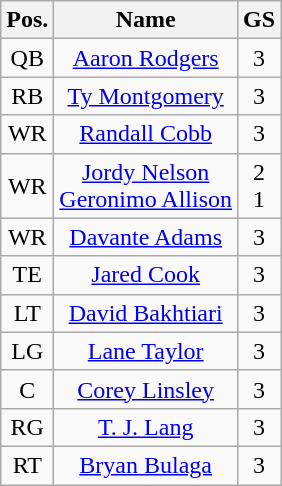<table class="wikitable" style="font-size:100%;text-align:center">
<tr>
<th>Pos.</th>
<th>Name</th>
<th>GS</th>
</tr>
<tr>
<td>QB</td>
<td><a href='#'>Aaron Rodgers</a></td>
<td>3</td>
</tr>
<tr>
<td>RB</td>
<td><a href='#'>Ty Montgomery</a></td>
<td>3</td>
</tr>
<tr>
<td>WR</td>
<td><a href='#'>Randall Cobb</a></td>
<td>3</td>
</tr>
<tr>
<td>WR</td>
<td><a href='#'>Jordy Nelson</a><br><a href='#'>Geronimo Allison</a></td>
<td>2<br>1</td>
</tr>
<tr>
<td>WR</td>
<td><a href='#'>Davante Adams</a></td>
<td>3</td>
</tr>
<tr>
<td>TE</td>
<td><a href='#'>Jared Cook</a></td>
<td>3</td>
</tr>
<tr>
<td>LT</td>
<td><a href='#'>David Bakhtiari</a></td>
<td>3</td>
</tr>
<tr>
<td>LG</td>
<td><a href='#'>Lane Taylor</a></td>
<td>3</td>
</tr>
<tr>
<td>C</td>
<td><a href='#'>Corey Linsley</a></td>
<td>3</td>
</tr>
<tr>
<td>RG</td>
<td><a href='#'>T. J. Lang</a></td>
<td>3</td>
</tr>
<tr>
<td>RT</td>
<td><a href='#'>Bryan Bulaga</a></td>
<td>3</td>
</tr>
</table>
